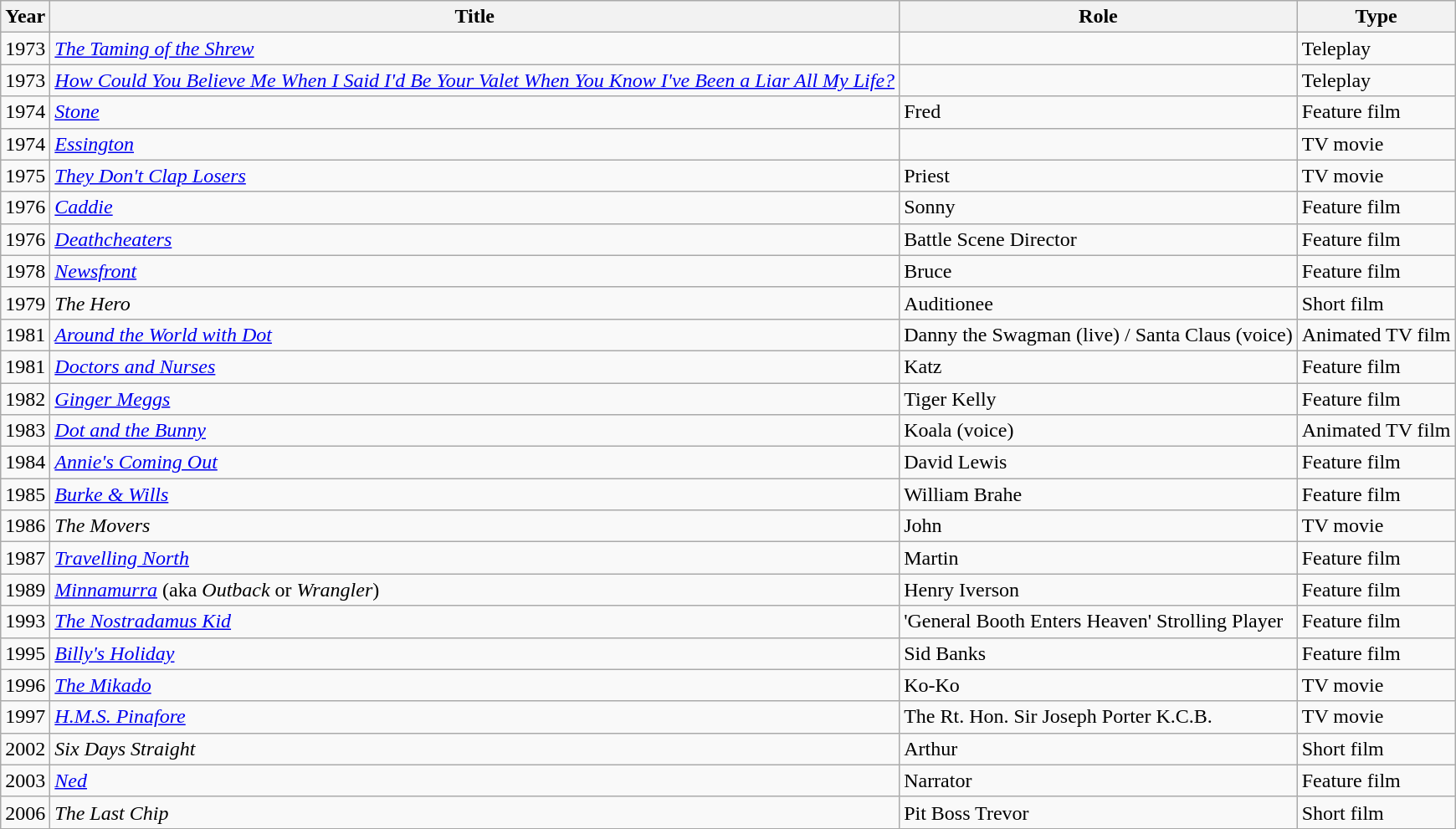<table class="wikitable">
<tr>
<th>Year</th>
<th>Title</th>
<th>Role</th>
<th>Type</th>
</tr>
<tr>
<td>1973</td>
<td><em><a href='#'>The Taming of the Shrew</a></em></td>
<td></td>
<td>Teleplay</td>
</tr>
<tr>
<td>1973</td>
<td><em><a href='#'>How Could You Believe Me When I Said I'd Be Your Valet When You Know I've Been a Liar All My Life?</a></em></td>
<td></td>
<td>Teleplay</td>
</tr>
<tr>
<td>1974</td>
<td><em><a href='#'>Stone</a></em></td>
<td>Fred</td>
<td>Feature film</td>
</tr>
<tr>
<td>1974</td>
<td><em><a href='#'>Essington</a></em></td>
<td></td>
<td>TV movie</td>
</tr>
<tr>
<td>1975</td>
<td><em><a href='#'>They Don't Clap Losers</a></em></td>
<td>Priest</td>
<td>TV movie</td>
</tr>
<tr>
<td>1976</td>
<td><em><a href='#'>Caddie</a></em></td>
<td>Sonny</td>
<td>Feature film</td>
</tr>
<tr>
<td>1976</td>
<td><em><a href='#'>Deathcheaters</a></em></td>
<td>Battle Scene Director</td>
<td>Feature film</td>
</tr>
<tr>
<td>1978</td>
<td><em><a href='#'>Newsfront</a></em></td>
<td>Bruce</td>
<td>Feature film</td>
</tr>
<tr>
<td>1979</td>
<td><em>The Hero</em></td>
<td>Auditionee</td>
<td>Short film</td>
</tr>
<tr>
<td>1981</td>
<td><em><a href='#'>Around the World with Dot</a></em></td>
<td>Danny the Swagman (live) / Santa Claus (voice)</td>
<td>Animated TV film</td>
</tr>
<tr>
<td>1981</td>
<td><em><a href='#'>Doctors and Nurses</a></em></td>
<td>Katz</td>
<td>Feature film</td>
</tr>
<tr>
<td>1982</td>
<td><em><a href='#'>Ginger Meggs</a></em></td>
<td>Tiger Kelly</td>
<td>Feature film</td>
</tr>
<tr>
<td>1983</td>
<td><em><a href='#'>Dot and the Bunny</a></em></td>
<td>Koala (voice)</td>
<td>Animated TV film</td>
</tr>
<tr>
<td>1984</td>
<td><em><a href='#'>Annie's Coming Out</a></em></td>
<td>David Lewis</td>
<td>Feature film</td>
</tr>
<tr>
<td>1985</td>
<td><em><a href='#'>Burke & Wills</a></em></td>
<td>William Brahe</td>
<td>Feature film</td>
</tr>
<tr>
<td>1986</td>
<td><em>The Movers</em></td>
<td>John</td>
<td>TV movie</td>
</tr>
<tr>
<td>1987</td>
<td><em><a href='#'>Travelling North</a></em></td>
<td>Martin</td>
<td>Feature film</td>
</tr>
<tr>
<td>1989</td>
<td><em><a href='#'>Minnamurra</a></em> (aka <em>Outback</em> or <em>Wrangler</em>)</td>
<td>Henry Iverson</td>
<td>Feature film</td>
</tr>
<tr>
<td>1993</td>
<td><em><a href='#'>The Nostradamus Kid</a></em></td>
<td>'General Booth Enters Heaven' Strolling Player</td>
<td>Feature film</td>
</tr>
<tr>
<td>1995</td>
<td><em><a href='#'>Billy's Holiday</a></em></td>
<td>Sid Banks</td>
<td>Feature film</td>
</tr>
<tr>
<td>1996</td>
<td><em><a href='#'>The Mikado</a></em></td>
<td>Ko-Ko</td>
<td>TV movie</td>
</tr>
<tr>
<td>1997</td>
<td><em><a href='#'>H.M.S. Pinafore</a></em></td>
<td>The Rt. Hon. Sir Joseph Porter K.C.B.</td>
<td>TV movie</td>
</tr>
<tr>
<td>2002</td>
<td><em>Six Days Straight</em></td>
<td>Arthur</td>
<td>Short film</td>
</tr>
<tr>
<td>2003</td>
<td><em><a href='#'>Ned</a></em></td>
<td>Narrator</td>
<td>Feature film</td>
</tr>
<tr>
<td>2006</td>
<td><em>The Last Chip</em></td>
<td>Pit Boss Trevor</td>
<td>Short film</td>
</tr>
</table>
